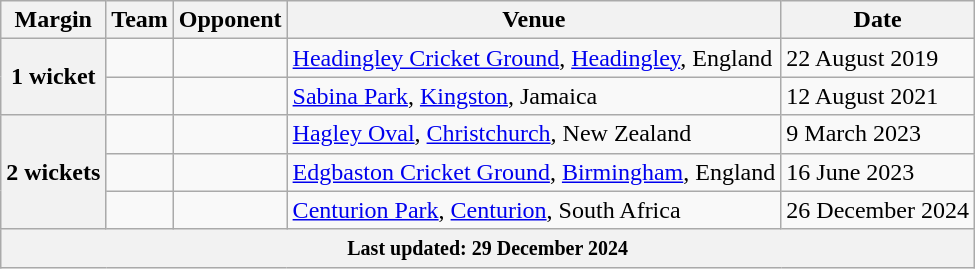<table class="wikitable sortable">
<tr>
<th>Margin</th>
<th>Team</th>
<th>Opponent</th>
<th>Venue</th>
<th>Date</th>
</tr>
<tr>
<th rowspan=2>1 wicket</th>
<td></td>
<td></td>
<td><a href='#'>Headingley Cricket Ground</a>, <a href='#'>Headingley</a>, England</td>
<td>22 August 2019</td>
</tr>
<tr>
<td></td>
<td></td>
<td><a href='#'>Sabina Park</a>, <a href='#'>Kingston</a>, Jamaica</td>
<td>12 August 2021</td>
</tr>
<tr>
<th rowspan=3>2 wickets</th>
<td></td>
<td></td>
<td><a href='#'>Hagley Oval</a>, <a href='#'>Christchurch</a>, New Zealand</td>
<td>9 March 2023</td>
</tr>
<tr>
<td></td>
<td></td>
<td><a href='#'>Edgbaston Cricket Ground</a>, <a href='#'>Birmingham</a>, England</td>
<td>16 June 2023</td>
</tr>
<tr>
<td></td>
<td></td>
<td><a href='#'>Centurion Park</a>, <a href='#'>Centurion</a>, South Africa</td>
<td>26 December 2024</td>
</tr>
<tr>
<th colspan="6"><small>Last updated: 29 December 2024</small></th>
</tr>
</table>
